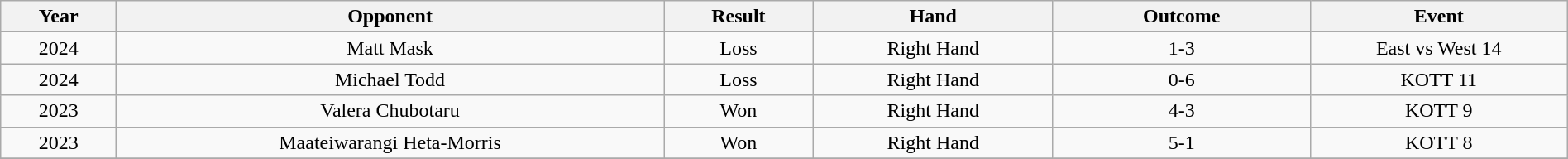<table class="wikitable mw-collapsible" style="text-align: center;" width="100%">
<tr>
<th><strong>Year</strong></th>
<th scope="col">Opponent</th>
<th scope="col">Result</th>
<th scope="col">Hand</th>
<th style="width: 200px;">Outcome</th>
<th style="width: 200px;">Event</th>
</tr>
<tr>
<td>2024</td>
<td>Matt Mask</td>
<td>Loss</td>
<td>Right Hand</td>
<td>1-3</td>
<td>East vs West 14</td>
</tr>
<tr>
<td>2024</td>
<td>Michael Todd</td>
<td>Loss</td>
<td>Right Hand</td>
<td>0-6</td>
<td>KOTT 11</td>
</tr>
<tr>
<td>2023</td>
<td>Valera Chubotaru</td>
<td>Won</td>
<td>Right Hand</td>
<td>4-3</td>
<td>KOTT 9</td>
</tr>
<tr>
<td>2023</td>
<td>Maateiwarangi Heta-Morris</td>
<td>Won</td>
<td>Right Hand</td>
<td>5-1</td>
<td>KOTT 8</td>
</tr>
<tr>
</tr>
</table>
